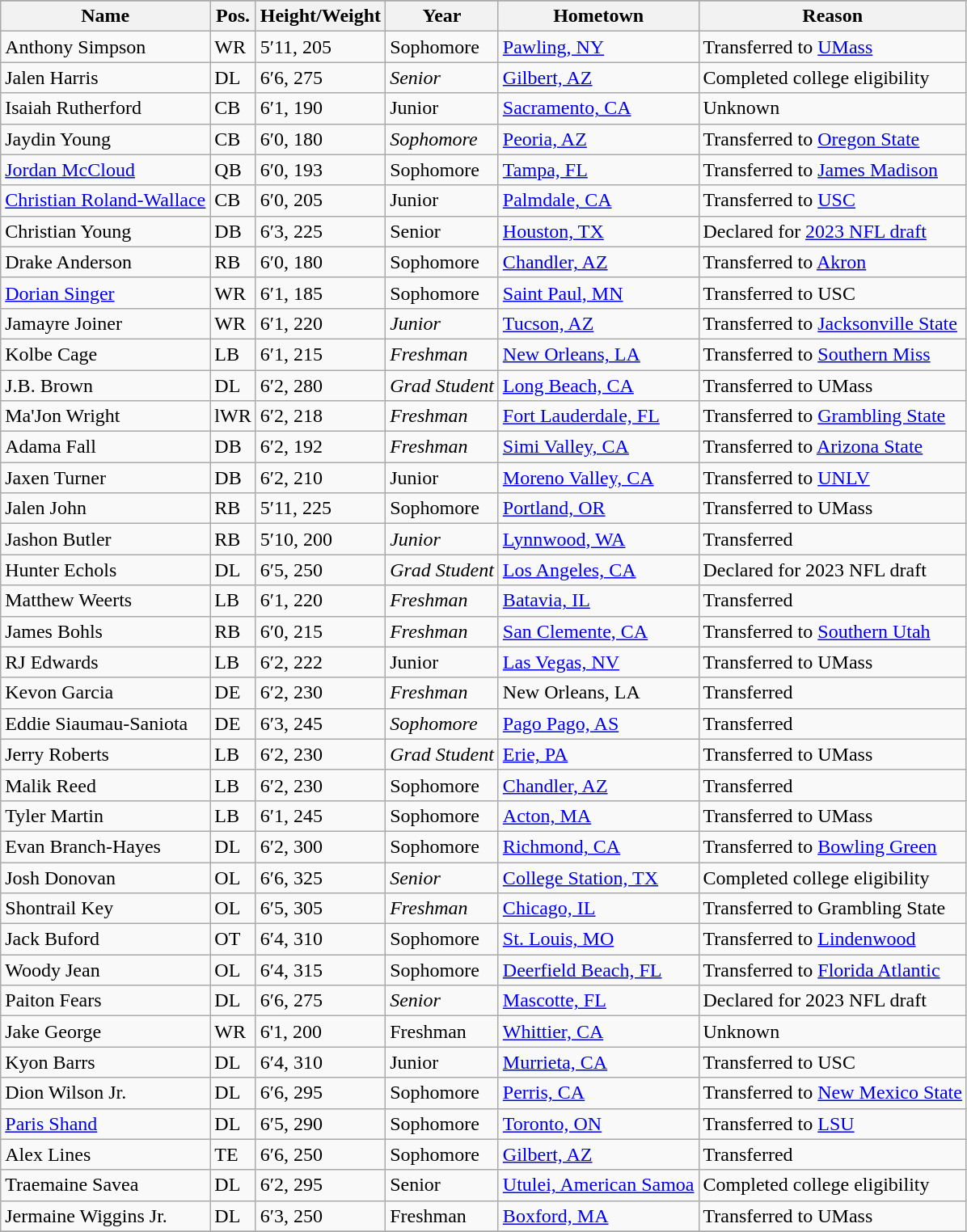<table class="wikitable sortable collapsible mw-collapsed">
<tr>
</tr>
<tr>
<th>Name</th>
<th>Pos.</th>
<th>Height/Weight</th>
<th>Year</th>
<th>Hometown</th>
<th class="unsortable">Reason</th>
</tr>
<tr>
<td>Anthony Simpson</td>
<td>WR</td>
<td>5′11, 205</td>
<td>Sophomore</td>
<td><a href='#'>Pawling, NY</a></td>
<td>Transferred to <a href='#'>UMass</a></td>
</tr>
<tr>
<td>Jalen Harris</td>
<td>DL</td>
<td>6′6, 275</td>
<td><em> Senior</em></td>
<td><a href='#'>Gilbert, AZ</a></td>
<td>Completed college eligibility</td>
</tr>
<tr>
<td>Isaiah Rutherford</td>
<td>CB</td>
<td>6′1, 190</td>
<td>Junior</td>
<td><a href='#'>Sacramento, CA</a></td>
<td>Unknown</td>
</tr>
<tr>
<td>Jaydin Young</td>
<td>CB</td>
<td>6′0, 180</td>
<td><em>Sophomore</em></td>
<td><a href='#'>Peoria, AZ</a></td>
<td>Transferred to <a href='#'>Oregon State</a></td>
</tr>
<tr>
<td><a href='#'>Jordan McCloud</a></td>
<td>QB</td>
<td>6′0, 193</td>
<td>Sophomore</td>
<td><a href='#'>Tampa, FL</a></td>
<td>Transferred to <a href='#'>James Madison</a></td>
</tr>
<tr>
<td><a href='#'>Christian Roland-Wallace</a></td>
<td>CB</td>
<td>6′0, 205</td>
<td>Junior</td>
<td><a href='#'>Palmdale, CA</a></td>
<td>Transferred to <a href='#'>USC</a></td>
</tr>
<tr>
<td>Christian Young</td>
<td>DB</td>
<td>6′3, 225</td>
<td>Senior</td>
<td><a href='#'>Houston, TX</a></td>
<td>Declared for <a href='#'>2023 NFL draft</a></td>
</tr>
<tr>
<td>Drake Anderson</td>
<td>RB</td>
<td>6′0, 180</td>
<td>Sophomore</td>
<td><a href='#'>Chandler, AZ</a></td>
<td>Transferred to <a href='#'>Akron</a></td>
</tr>
<tr>
<td><a href='#'>Dorian Singer</a></td>
<td>WR</td>
<td>6′1, 185</td>
<td>Sophomore</td>
<td><a href='#'>Saint Paul, MN</a></td>
<td>Transferred to USC</td>
</tr>
<tr>
<td>Jamayre Joiner</td>
<td>WR</td>
<td>6′1, 220</td>
<td><em> Junior</em></td>
<td><a href='#'>Tucson, AZ</a></td>
<td>Transferred to <a href='#'>Jacksonville State</a></td>
</tr>
<tr>
<td>Kolbe Cage</td>
<td>LB</td>
<td>6′1, 215</td>
<td><em> Freshman</em></td>
<td><a href='#'>New Orleans, LA</a></td>
<td>Transferred to <a href='#'>Southern Miss</a></td>
</tr>
<tr>
<td>J.B. Brown</td>
<td>DL</td>
<td>6′2, 280</td>
<td><em> Grad Student</em></td>
<td><a href='#'>Long Beach, CA</a></td>
<td>Transferred to UMass</td>
</tr>
<tr>
<td>Ma'Jon Wright</td>
<td>lWR</td>
<td>6′2, 218</td>
<td><em>Freshman</em></td>
<td><a href='#'>Fort Lauderdale, FL</a></td>
<td>Transferred to <a href='#'>Grambling State</a></td>
</tr>
<tr>
<td>Adama Fall</td>
<td>DB</td>
<td>6′2, 192</td>
<td><em> Freshman</em></td>
<td><a href='#'>Simi Valley, CA</a></td>
<td>Transferred to <a href='#'>Arizona State</a></td>
</tr>
<tr>
<td>Jaxen Turner</td>
<td>DB</td>
<td>6′2, 210</td>
<td>Junior</td>
<td><a href='#'>Moreno Valley, CA</a></td>
<td>Transferred to <a href='#'>UNLV</a></td>
</tr>
<tr>
<td>Jalen John</td>
<td>RB</td>
<td>5′11, 225</td>
<td>Sophomore</td>
<td><a href='#'>Portland, OR</a></td>
<td>Transferred to UMass</td>
</tr>
<tr>
<td>Jashon Butler</td>
<td>RB</td>
<td>5′10, 200</td>
<td><em> Junior</em></td>
<td><a href='#'>Lynnwood, WA</a></td>
<td>Transferred</td>
</tr>
<tr>
<td>Hunter Echols</td>
<td>DL</td>
<td>6′5, 250</td>
<td><em> Grad Student</em></td>
<td><a href='#'>Los Angeles, CA</a></td>
<td>Declared for 2023 NFL draft</td>
</tr>
<tr>
<td>Matthew Weerts</td>
<td>LB</td>
<td>6′1, 220</td>
<td><em> Freshman</em></td>
<td><a href='#'>Batavia, IL</a></td>
<td>Transferred</td>
</tr>
<tr>
<td>James Bohls</td>
<td>RB</td>
<td>6′0, 215</td>
<td><em> Freshman</em></td>
<td><a href='#'>San Clemente, CA</a></td>
<td>Transferred to <a href='#'>Southern Utah</a></td>
</tr>
<tr>
<td>RJ Edwards</td>
<td>LB</td>
<td>6′2, 222</td>
<td>Junior</td>
<td><a href='#'>Las Vegas, NV</a></td>
<td>Transferred to UMass</td>
</tr>
<tr>
<td>Kevon Garcia</td>
<td>DE</td>
<td>6′2, 230</td>
<td><em> Freshman</em></td>
<td>New Orleans, LA</td>
<td>Transferred</td>
</tr>
<tr>
<td>Eddie Siaumau-Saniota</td>
<td>DE</td>
<td>6′3, 245</td>
<td><em> Sophomore</em></td>
<td><a href='#'>Pago Pago, AS</a></td>
<td>Transferred</td>
</tr>
<tr>
<td>Jerry Roberts</td>
<td>LB</td>
<td>6′2, 230</td>
<td><em> Grad Student</em></td>
<td><a href='#'>Erie, PA</a></td>
<td>Transferred to UMass</td>
</tr>
<tr>
<td>Malik Reed</td>
<td>LB</td>
<td>6′2, 230</td>
<td>Sophomore</td>
<td><a href='#'>Chandler, AZ</a></td>
<td>Transferred</td>
</tr>
<tr>
<td>Tyler Martin</td>
<td>LB</td>
<td>6′1, 245</td>
<td>Sophomore</td>
<td><a href='#'>Acton, MA</a></td>
<td>Transferred to UMass</td>
</tr>
<tr>
<td>Evan Branch-Hayes</td>
<td>DL</td>
<td>6′2, 300</td>
<td> Sophomore</td>
<td><a href='#'>Richmond, CA</a></td>
<td>Transferred to <a href='#'>Bowling Green</a></td>
</tr>
<tr>
<td>Josh Donovan</td>
<td>OL</td>
<td>6′6, 325</td>
<td><em> Senior</em></td>
<td><a href='#'>College Station, TX</a></td>
<td>Completed college eligibility</td>
</tr>
<tr>
<td>Shontrail Key</td>
<td>OL</td>
<td>6′5, 305</td>
<td><em> Freshman</em></td>
<td><a href='#'>Chicago, IL</a></td>
<td>Transferred to Grambling State</td>
</tr>
<tr>
<td>Jack Buford</td>
<td>OT</td>
<td>6′4, 310</td>
<td>Sophomore</td>
<td><a href='#'>St. Louis, MO</a></td>
<td>Transferred to <a href='#'>Lindenwood</a></td>
</tr>
<tr>
<td>Woody Jean</td>
<td>OL</td>
<td>6′4, 315</td>
<td>Sophomore</td>
<td><a href='#'>Deerfield Beach, FL</a></td>
<td>Transferred to <a href='#'>Florida Atlantic</a></td>
</tr>
<tr>
<td>Paiton Fears</td>
<td>DL</td>
<td>6′6, 275</td>
<td><em> Senior</em></td>
<td><a href='#'>Mascotte, FL</a></td>
<td>Declared for 2023 NFL draft</td>
</tr>
<tr>
<td>Jake George</td>
<td>WR</td>
<td>6'1, 200</td>
<td> Freshman</td>
<td><a href='#'>Whittier, CA</a></td>
<td>Unknown</td>
</tr>
<tr>
<td>Kyon Barrs</td>
<td>DL</td>
<td>6′4, 310</td>
<td>Junior</td>
<td><a href='#'>Murrieta, CA</a></td>
<td>Transferred to USC</td>
</tr>
<tr>
<td>Dion Wilson Jr.</td>
<td>DL</td>
<td>6′6, 295</td>
<td>Sophomore</td>
<td><a href='#'>Perris, CA</a></td>
<td>Transferred to <a href='#'>New Mexico State</a></td>
</tr>
<tr>
<td><a href='#'>Paris Shand</a></td>
<td>DL</td>
<td>6′5, 290</td>
<td>Sophomore</td>
<td><a href='#'>Toronto, ON</a></td>
<td>Transferred to <a href='#'>LSU</a></td>
</tr>
<tr>
<td>Alex Lines</td>
<td>TE</td>
<td>6′6, 250</td>
<td>Sophomore</td>
<td><a href='#'>Gilbert, AZ</a></td>
<td>Transferred</td>
</tr>
<tr>
<td>Traemaine Savea</td>
<td>DL</td>
<td>6′2, 295</td>
<td>Senior</td>
<td><a href='#'>Utulei, American Samoa</a></td>
<td>Completed college eligibility</td>
</tr>
<tr>
<td>Jermaine Wiggins Jr.</td>
<td>DL</td>
<td>6′3, 250</td>
<td>Freshman</td>
<td><a href='#'>Boxford, MA</a></td>
<td>Transferred to UMass</td>
</tr>
<tr>
</tr>
</table>
